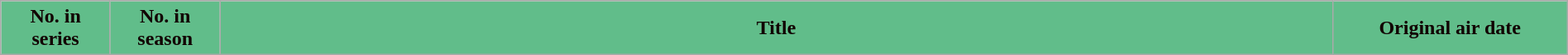<table class="wikitable plainrowheaders" style="width:100%; margin:auto; background:#fff;">
<tr>
<th scope="col" style="background:#61BD8A; color:#100; width:7%;">No. in<br>series</th>
<th scope="col" style="background:#61BD8A; color:#100; width:7%;">No. in<br>season</th>
<th scope="col" style="background:#61BD8A; color:#100;">Title</th>
<th scope="col" style="background:#61BD8A; color:#100; width:15%;">Original air date<br>











</th>
</tr>
</table>
